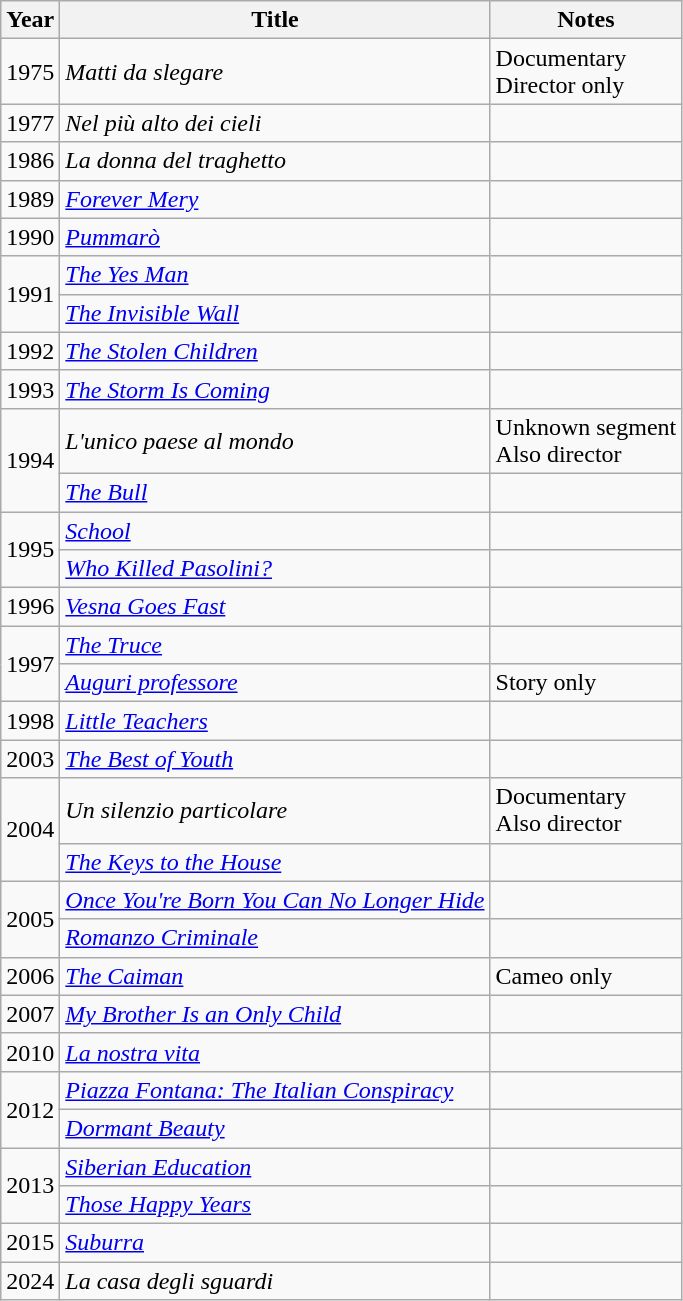<table class="wikitable sortable">
<tr>
<th>Year</th>
<th>Title</th>
<th>Notes</th>
</tr>
<tr>
<td>1975</td>
<td><em>Matti da slegare</em></td>
<td>Documentary<br>Director only</td>
</tr>
<tr>
<td>1977</td>
<td><em>Nel più alto dei cieli</em></td>
<td></td>
</tr>
<tr>
<td>1986</td>
<td><em>La donna del traghetto</em></td>
<td></td>
</tr>
<tr>
<td>1989</td>
<td><em><a href='#'>Forever Mery</a></em></td>
<td></td>
</tr>
<tr>
<td>1990</td>
<td><em><a href='#'>Pummarò</a></em></td>
<td></td>
</tr>
<tr>
<td rowspan="2">1991</td>
<td><em><a href='#'>The Yes Man</a></em></td>
<td></td>
</tr>
<tr>
<td><em><a href='#'>The Invisible Wall</a></em></td>
<td></td>
</tr>
<tr>
<td>1992</td>
<td><em><a href='#'>The Stolen Children</a></em></td>
<td></td>
</tr>
<tr>
<td>1993</td>
<td><em><a href='#'>The Storm Is Coming</a></em></td>
<td></td>
</tr>
<tr>
<td rowspan="2">1994</td>
<td><em>L'unico paese al mondo</em></td>
<td>Unknown segment<br>Also director</td>
</tr>
<tr>
<td><em><a href='#'>The Bull</a></em></td>
<td></td>
</tr>
<tr>
<td rowspan="2">1995</td>
<td><em><a href='#'>School</a></em></td>
<td></td>
</tr>
<tr>
<td><em><a href='#'>Who Killed Pasolini?</a></em></td>
<td></td>
</tr>
<tr>
<td>1996</td>
<td><em><a href='#'>Vesna Goes Fast</a></em></td>
<td></td>
</tr>
<tr>
<td rowspan="2">1997</td>
<td><em><a href='#'>The Truce</a></em></td>
<td></td>
</tr>
<tr>
<td><em><a href='#'>Auguri professore</a></em></td>
<td>Story only</td>
</tr>
<tr>
<td>1998</td>
<td><em><a href='#'>Little Teachers</a></em></td>
<td></td>
</tr>
<tr>
<td>2003</td>
<td><em><a href='#'>The Best of Youth</a></em></td>
<td></td>
</tr>
<tr>
<td rowspan="2">2004</td>
<td><em>Un silenzio particolare</em></td>
<td>Documentary<br>Also director</td>
</tr>
<tr>
<td><em><a href='#'>The Keys to the House</a></em></td>
<td></td>
</tr>
<tr>
<td rowspan="2">2005</td>
<td><em><a href='#'>Once You're Born You Can No Longer Hide</a></em></td>
<td></td>
</tr>
<tr>
<td><em><a href='#'>Romanzo Criminale</a></em></td>
<td></td>
</tr>
<tr>
<td>2006</td>
<td><em><a href='#'>The Caiman</a></em></td>
<td>Cameo only</td>
</tr>
<tr>
<td>2007</td>
<td><em><a href='#'>My Brother Is an Only Child</a></em></td>
<td></td>
</tr>
<tr>
<td>2010</td>
<td><em><a href='#'>La nostra vita</a></em></td>
<td></td>
</tr>
<tr>
<td rowspan="2">2012</td>
<td><em><a href='#'>Piazza Fontana: The Italian Conspiracy</a></em></td>
<td></td>
</tr>
<tr>
<td><em><a href='#'>Dormant Beauty</a></em></td>
<td></td>
</tr>
<tr>
<td rowspan="2">2013</td>
<td><em><a href='#'>Siberian Education</a></em></td>
<td></td>
</tr>
<tr>
<td><em><a href='#'>Those Happy Years</a></em></td>
<td></td>
</tr>
<tr>
<td>2015</td>
<td><em><a href='#'>Suburra</a></em></td>
<td></td>
</tr>
<tr>
<td>2024</td>
<td><em>La casa degli sguardi</em></td>
<td></td>
</tr>
</table>
